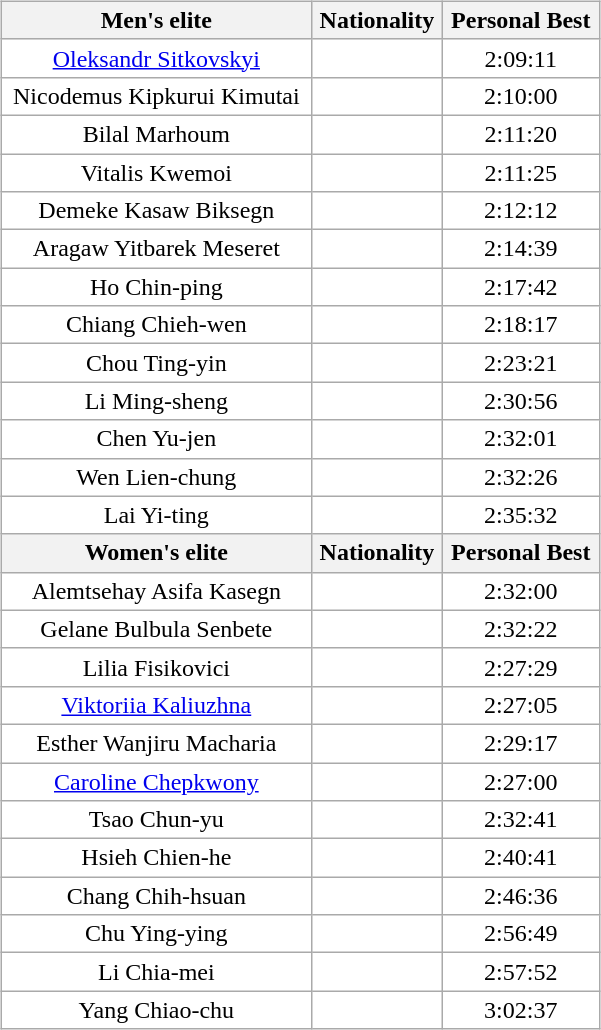<table style="white-space: nowrap;">
<tr style="vertical-align:top;">
<td style="vertical-align:top;"><br><table class="wikitable" style="text-align:center;width:100%;background-color:white;">
<tr>
<th>Men's elite</th>
<th>Nationality</th>
<th>Personal Best</th>
</tr>
<tr>
<td><a href='#'>Oleksandr Sitkovskyi</a></td>
<td></td>
<td>2:09:11</td>
</tr>
<tr>
<td>Nicodemus Kipkurui Kimutai</td>
<td></td>
<td>2:10:00</td>
</tr>
<tr>
<td>Bilal Marhoum</td>
<td></td>
<td>2:11:20</td>
</tr>
<tr>
<td>Vitalis Kwemoi</td>
<td></td>
<td>2:11:25</td>
</tr>
<tr>
<td>Demeke Kasaw Biksegn</td>
<td></td>
<td>2:12:12</td>
</tr>
<tr>
<td>Aragaw Yitbarek Meseret</td>
<td></td>
<td>2:14:39</td>
</tr>
<tr>
<td>Ho Chin-ping</td>
<td></td>
<td>2:17:42</td>
</tr>
<tr>
<td>Chiang Chieh-wen</td>
<td></td>
<td>2:18:17</td>
</tr>
<tr>
<td>Chou Ting-yin</td>
<td></td>
<td>2:23:21</td>
</tr>
<tr>
<td>Li Ming-sheng</td>
<td></td>
<td>2:30:56</td>
</tr>
<tr>
<td>Chen Yu-jen</td>
<td></td>
<td>2:32:01</td>
</tr>
<tr>
<td>Wen Lien-chung</td>
<td></td>
<td>2:32:26</td>
</tr>
<tr>
<td>Lai Yi-ting</td>
<td></td>
<td>2:35:32</td>
</tr>
<tr>
<th>Women's elite</th>
<th>Nationality</th>
<th>Personal Best</th>
</tr>
<tr>
<td>Alemtsehay Asifa Kasegn</td>
<td></td>
<td>2:32:00</td>
</tr>
<tr>
<td>Gelane Bulbula Senbete</td>
<td></td>
<td>2:32:22</td>
</tr>
<tr>
<td>Lilia Fisikovici</td>
<td></td>
<td>2:27:29</td>
</tr>
<tr>
<td><a href='#'>Viktoriia Kaliuzhna</a></td>
<td></td>
<td>2:27:05</td>
</tr>
<tr>
<td>Esther Wanjiru Macharia</td>
<td></td>
<td>2:29:17</td>
</tr>
<tr>
<td><a href='#'>Caroline Chepkwony</a></td>
<td></td>
<td>2:27:00</td>
</tr>
<tr>
<td>Tsao Chun-yu</td>
<td></td>
<td>2:32:41</td>
</tr>
<tr>
<td>Hsieh Chien-he</td>
<td></td>
<td>2:40:41</td>
</tr>
<tr>
<td>Chang Chih-hsuan</td>
<td></td>
<td>2:46:36</td>
</tr>
<tr>
<td>Chu Ying-ying</td>
<td></td>
<td>2:56:49</td>
</tr>
<tr>
<td>Li Chia-mei</td>
<td></td>
<td>2:57:52</td>
</tr>
<tr>
<td>Yang Chiao-chu</td>
<td></td>
<td>3:02:37</td>
</tr>
</table>
</td>
</tr>
</table>
